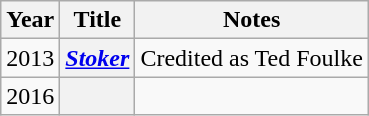<table class="wikitable plainrowheaders sortable">
<tr>
<th scope="col">Year</th>
<th scope="col">Title</th>
<th class="unsortable" scope="col">Notes</th>
</tr>
<tr>
<td>2013</td>
<th scope="row"><em><a href='#'>Stoker</a></em></th>
<td>Credited as Ted Foulke</td>
</tr>
<tr>
<td>2016</td>
<th scope="row"><em></em></th>
<td></td>
</tr>
</table>
